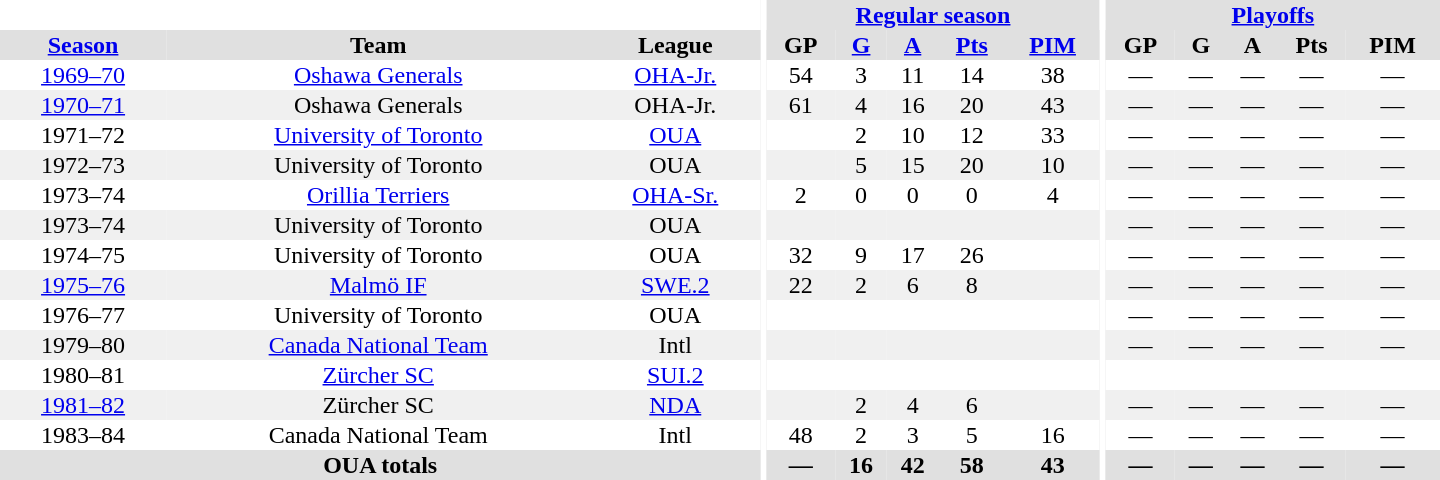<table border="0" cellpadding="1" cellspacing="0" style="text-align:center; width:60em">
<tr bgcolor="#e0e0e0">
<th colspan="3" bgcolor="#ffffff"></th>
<th rowspan="99" bgcolor="#ffffff"></th>
<th colspan="5"><a href='#'>Regular season</a></th>
<th rowspan="99" bgcolor="#ffffff"></th>
<th colspan="5"><a href='#'>Playoffs</a></th>
</tr>
<tr bgcolor="#e0e0e0">
<th><a href='#'>Season</a></th>
<th>Team</th>
<th>League</th>
<th>GP</th>
<th><a href='#'>G</a></th>
<th><a href='#'>A</a></th>
<th><a href='#'>Pts</a></th>
<th><a href='#'>PIM</a></th>
<th>GP</th>
<th>G</th>
<th>A</th>
<th>Pts</th>
<th>PIM</th>
</tr>
<tr>
<td><a href='#'>1969–70</a></td>
<td><a href='#'>Oshawa Generals</a></td>
<td><a href='#'>OHA-Jr.</a></td>
<td>54</td>
<td>3</td>
<td>11</td>
<td>14</td>
<td>38</td>
<td>—</td>
<td>—</td>
<td>—</td>
<td>—</td>
<td>—</td>
</tr>
<tr bgcolor="#f0f0f0">
<td><a href='#'>1970–71</a></td>
<td>Oshawa Generals</td>
<td>OHA-Jr.</td>
<td>61</td>
<td>4</td>
<td>16</td>
<td>20</td>
<td>43</td>
<td>—</td>
<td>—</td>
<td>—</td>
<td>—</td>
<td>—</td>
</tr>
<tr>
<td>1971–72</td>
<td><a href='#'>University of Toronto</a></td>
<td><a href='#'>OUA</a></td>
<td></td>
<td>2</td>
<td>10</td>
<td>12</td>
<td>33</td>
<td>—</td>
<td>—</td>
<td>—</td>
<td>—</td>
<td>—</td>
</tr>
<tr bgcolor="#f0f0f0">
<td>1972–73</td>
<td>University of Toronto</td>
<td>OUA</td>
<td></td>
<td>5</td>
<td>15</td>
<td>20</td>
<td>10</td>
<td>—</td>
<td>—</td>
<td>—</td>
<td>—</td>
<td>—</td>
</tr>
<tr>
<td>1973–74</td>
<td><a href='#'>Orillia Terriers</a></td>
<td><a href='#'>OHA-Sr.</a></td>
<td>2</td>
<td>0</td>
<td>0</td>
<td>0</td>
<td>4</td>
<td>—</td>
<td>—</td>
<td>—</td>
<td>—</td>
<td>—</td>
</tr>
<tr bgcolor="#f0f0f0">
<td>1973–74</td>
<td>University of Toronto</td>
<td>OUA</td>
<td></td>
<td></td>
<td></td>
<td></td>
<td></td>
<td>—</td>
<td>—</td>
<td>—</td>
<td>—</td>
<td>—</td>
</tr>
<tr>
<td>1974–75</td>
<td>University of Toronto</td>
<td>OUA</td>
<td>32</td>
<td>9</td>
<td>17</td>
<td>26</td>
<td></td>
<td>—</td>
<td>—</td>
<td>—</td>
<td>—</td>
<td>—</td>
</tr>
<tr bgcolor="#f0f0f0">
<td><a href='#'>1975–76</a></td>
<td><a href='#'>Malmö IF</a></td>
<td><a href='#'>SWE.2</a></td>
<td>22</td>
<td>2</td>
<td>6</td>
<td>8</td>
<td></td>
<td>—</td>
<td>—</td>
<td>—</td>
<td>—</td>
<td>—</td>
</tr>
<tr>
<td>1976–77</td>
<td>University of Toronto</td>
<td>OUA</td>
<td></td>
<td></td>
<td></td>
<td></td>
<td></td>
<td>—</td>
<td>—</td>
<td>—</td>
<td>—</td>
<td>—</td>
</tr>
<tr bgcolor="#f0f0f0">
<td>1979–80</td>
<td><a href='#'>Canada National Team</a></td>
<td>Intl</td>
<td></td>
<td></td>
<td></td>
<td></td>
<td></td>
<td>—</td>
<td>—</td>
<td>—</td>
<td>—</td>
<td>—</td>
</tr>
<tr>
<td>1980–81</td>
<td><a href='#'>Zürcher SC</a></td>
<td><a href='#'>SUI.2</a></td>
<td></td>
<td></td>
<td></td>
<td></td>
<td></td>
<td></td>
<td></td>
<td></td>
<td></td>
<td></td>
</tr>
<tr bgcolor="#f0f0f0">
<td><a href='#'>1981–82</a></td>
<td>Zürcher SC</td>
<td><a href='#'>NDA</a></td>
<td></td>
<td>2</td>
<td>4</td>
<td>6</td>
<td></td>
<td>—</td>
<td>—</td>
<td>—</td>
<td>—</td>
<td>—</td>
</tr>
<tr>
<td>1983–84</td>
<td>Canada National Team</td>
<td>Intl</td>
<td>48</td>
<td>2</td>
<td>3</td>
<td>5</td>
<td>16</td>
<td>—</td>
<td>—</td>
<td>—</td>
<td>—</td>
<td>—</td>
</tr>
<tr bgcolor="#e0e0e0">
<th colspan="3">OUA totals</th>
<th>—</th>
<th>16</th>
<th>42</th>
<th>58</th>
<th>43</th>
<th>—</th>
<th>—</th>
<th>—</th>
<th>—</th>
<th>—</th>
</tr>
</table>
